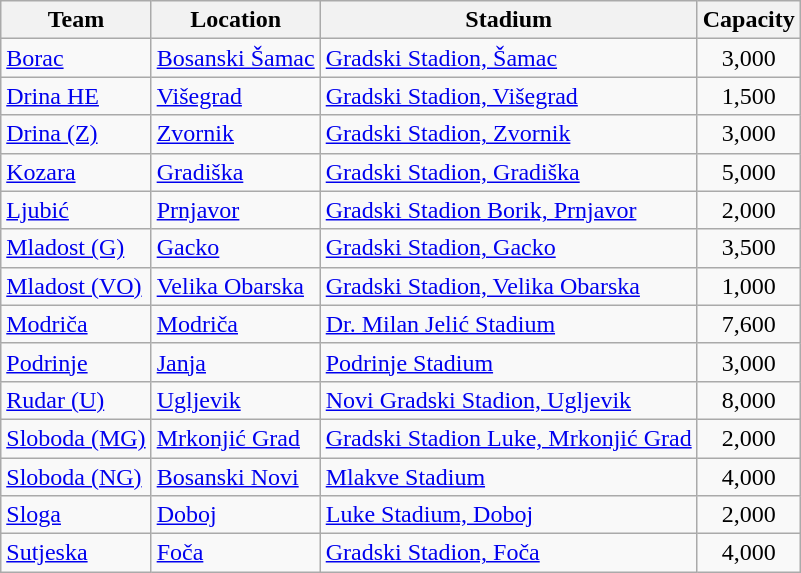<table class="wikitable sortable">
<tr>
<th>Team</th>
<th>Location</th>
<th>Stadium</th>
<th>Capacity</th>
</tr>
<tr>
<td><a href='#'>Borac</a></td>
<td><a href='#'>Bosanski Šamac</a></td>
<td><a href='#'>Gradski Stadion, Šamac</a></td>
<td align="center">3,000</td>
</tr>
<tr>
<td><a href='#'>Drina HE</a></td>
<td><a href='#'>Višegrad</a></td>
<td><a href='#'>Gradski Stadion, Višegrad</a></td>
<td align="center">1,500</td>
</tr>
<tr>
<td><a href='#'>Drina (Z)</a></td>
<td><a href='#'>Zvornik</a></td>
<td><a href='#'>Gradski Stadion, Zvornik</a></td>
<td align="center">3,000</td>
</tr>
<tr>
<td><a href='#'>Kozara</a></td>
<td><a href='#'>Gradiška</a></td>
<td><a href='#'>Gradski Stadion, Gradiška</a></td>
<td align="center">5,000</td>
</tr>
<tr>
<td><a href='#'>Ljubić</a></td>
<td><a href='#'>Prnjavor</a></td>
<td><a href='#'>Gradski Stadion Borik, Prnjavor</a></td>
<td align="center">2,000</td>
</tr>
<tr>
<td><a href='#'>Mladost (G)</a></td>
<td><a href='#'>Gacko</a></td>
<td><a href='#'>Gradski Stadion, Gacko</a></td>
<td align="center">3,500</td>
</tr>
<tr>
<td><a href='#'>Mladost (VO)</a></td>
<td><a href='#'>Velika Obarska</a></td>
<td><a href='#'>Gradski Stadion, Velika Obarska</a></td>
<td align="center">1,000</td>
</tr>
<tr>
<td><a href='#'>Modriča</a></td>
<td><a href='#'>Modriča</a></td>
<td><a href='#'>Dr. Milan Jelić Stadium</a></td>
<td align="center">7,600</td>
</tr>
<tr>
<td><a href='#'>Podrinje</a></td>
<td><a href='#'>Janja</a></td>
<td><a href='#'>Podrinje Stadium</a></td>
<td align="center">3,000</td>
</tr>
<tr>
<td><a href='#'>Rudar (U)</a></td>
<td><a href='#'>Ugljevik</a></td>
<td><a href='#'>Novi Gradski Stadion, Ugljevik</a></td>
<td align="center">8,000</td>
</tr>
<tr>
<td><a href='#'>Sloboda (MG)</a></td>
<td><a href='#'>Mrkonjić Grad</a></td>
<td><a href='#'>Gradski Stadion Luke, Mrkonjić Grad</a></td>
<td align="center">2,000</td>
</tr>
<tr>
<td><a href='#'>Sloboda (NG)</a></td>
<td><a href='#'>Bosanski Novi</a></td>
<td><a href='#'>Mlakve Stadium</a></td>
<td align="center">4,000</td>
</tr>
<tr>
<td><a href='#'>Sloga</a></td>
<td><a href='#'>Doboj</a></td>
<td><a href='#'>Luke Stadium, Doboj</a></td>
<td align="center">2,000</td>
</tr>
<tr>
<td><a href='#'>Sutjeska</a></td>
<td><a href='#'>Foča</a></td>
<td><a href='#'>Gradski Stadion, Foča</a></td>
<td align="center">4,000</td>
</tr>
</table>
